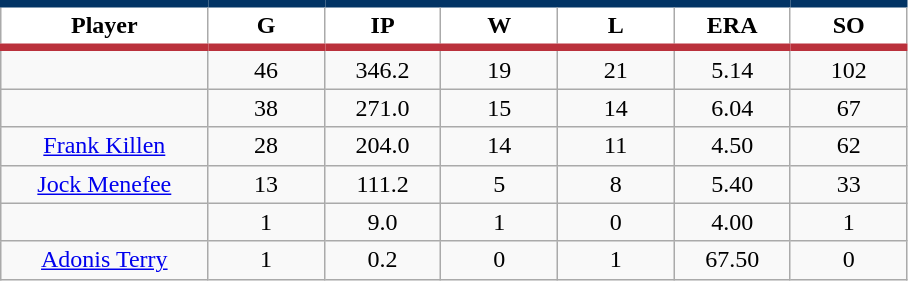<table class="wikitable sortable">
<tr>
<th style="background:#FFFFFF; border-top:#023465 5px solid; border-bottom:#ba313c 5px solid;" width="16%">Player</th>
<th style="background:#FFFFFF; border-top:#023465 5px solid; border-bottom:#ba313c 5px solid;" width="9%">G</th>
<th style="background:#FFFFFF; border-top:#023465 5px solid; border-bottom:#ba313c 5px solid;" width="9%">IP</th>
<th style="background:#FFFFFF; border-top:#023465 5px solid; border-bottom:#ba313c 5px solid;" width="9%">W</th>
<th style="background:#FFFFFF; border-top:#023465 5px solid; border-bottom:#ba313c 5px solid;" width="9%">L</th>
<th style="background:#FFFFFF; border-top:#023465 5px solid; border-bottom:#ba313c 5px solid;" width="9%">ERA</th>
<th style="background:#FFFFFF; border-top:#023465 5px solid; border-bottom:#ba313c 5px solid;" width="9%">SO</th>
</tr>
<tr align="center">
<td></td>
<td>46</td>
<td>346.2</td>
<td>19</td>
<td>21</td>
<td>5.14</td>
<td>102</td>
</tr>
<tr align="center">
<td></td>
<td>38</td>
<td>271.0</td>
<td>15</td>
<td>14</td>
<td>6.04</td>
<td>67</td>
</tr>
<tr align="center">
<td><a href='#'>Frank Killen</a></td>
<td>28</td>
<td>204.0</td>
<td>14</td>
<td>11</td>
<td>4.50</td>
<td>62</td>
</tr>
<tr align=center>
<td><a href='#'>Jock Menefee</a></td>
<td>13</td>
<td>111.2</td>
<td>5</td>
<td>8</td>
<td>5.40</td>
<td>33</td>
</tr>
<tr align=center>
<td></td>
<td>1</td>
<td>9.0</td>
<td>1</td>
<td>0</td>
<td>4.00</td>
<td>1</td>
</tr>
<tr align="center">
<td><a href='#'>Adonis Terry</a></td>
<td>1</td>
<td>0.2</td>
<td>0</td>
<td>1</td>
<td>67.50</td>
<td>0</td>
</tr>
</table>
